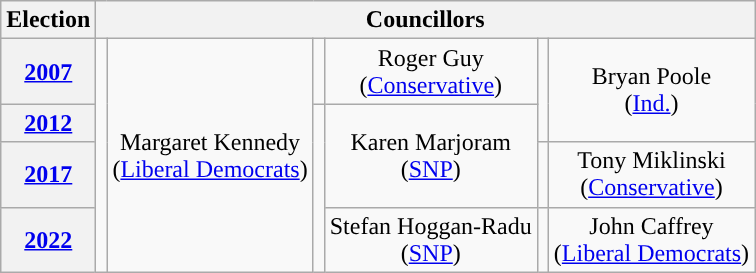<table class="wikitable" style="text-align:center">
<tr>
<th>Election</th>
<th colspan="6">Councillors</th>
</tr>
<tr>
<th><a href='#'>2007</a></th>
<td rowspan=4; style="background-color: "></td>
<td rowspan="4">Margaret Kennedy<br>(<a href='#'>Liberal Democrats</a>)</td>
<td rowspan=1; style="background-color: "></td>
<td rowspan=1>Roger Guy<br>(<a href='#'>Conservative</a>)</td>
<td rowspan=2; style="background-color: "></td>
<td rowspan=2>Bryan Poole<br>(<a href='#'>Ind.</a>)</td>
</tr>
<tr>
<th><a href='#'>2012</a></th>
<td rowspan=3; style="background-color: "></td>
<td rowspan=2>Karen Marjoram<br>(<a href='#'>SNP</a>)</td>
</tr>
<tr>
<th><a href='#'>2017</a></th>
<td rowspan=1; style="background-color: "></td>
<td rowspan=1>Tony Miklinski<br>(<a href='#'>Conservative</a>)</td>
</tr>
<tr>
<th><a href='#'>2022</a></th>
<td rowspan=1>Stefan Hoggan-Radu<br>(<a href='#'>SNP</a>)</td>
<td rowspan=1; style="background-color: "></td>
<td rowspan="1">John Caffrey<br>(<a href='#'>Liberal Democrats</a>)</td>
</tr>
</table>
